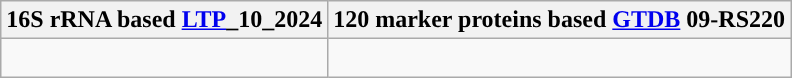<table class="wikitable">
<tr>
<th colspan=1>16S rRNA based <a href='#'>LTP</a>_10_2024</th>
<th colspan=1>120 marker proteins based <a href='#'>GTDB</a> 09-RS220</th>
</tr>
<tr>
<td style="vertical-align:top"><br></td>
<td><br></td>
</tr>
</table>
